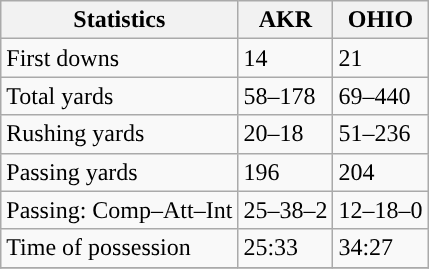<table class="wikitable" style="float: left;">
<tr>
<th>Statistics</th>
<th>AKR</th>
<th>OHIO</th>
</tr>
<tr>
<td>First downs</td>
<td>14</td>
<td>21</td>
</tr>
<tr>
<td>Total yards</td>
<td>58–178</td>
<td>69–440</td>
</tr>
<tr>
<td>Rushing yards</td>
<td>20–18</td>
<td>51–236</td>
</tr>
<tr>
<td>Passing yards</td>
<td>196</td>
<td>204</td>
</tr>
<tr>
<td>Passing: Comp–Att–Int</td>
<td>25–38–2</td>
<td>12–18–0</td>
</tr>
<tr>
<td>Time of possession</td>
<td>25:33</td>
<td>34:27</td>
</tr>
<tr>
</tr>
</table>
